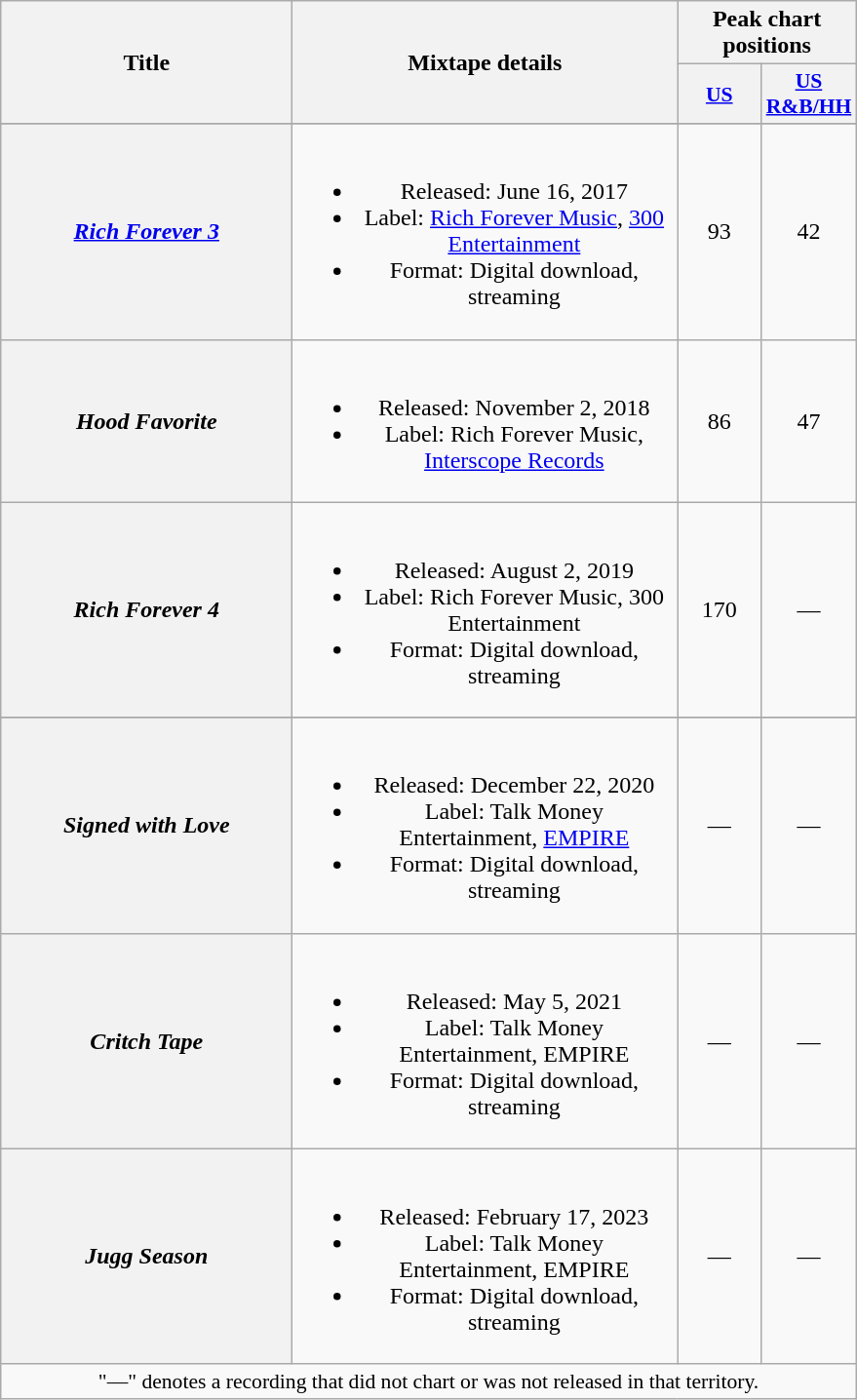<table class="wikitable plainrowheaders" style="text-align:center;">
<tr>
<th rowspan="2" scope="col" style="width:12em;">Title</th>
<th rowspan="2" scope="col" style="width:16em;">Mixtape details</th>
<th colspan="2" scope="col">Peak chart positions</th>
</tr>
<tr>
<th style="width:3.5em; font-size:90%"><a href='#'>US</a><br></th>
<th style="width:3.5em; font-size:90%"><a href='#'>US<br>R&B/HH</a><br></th>
</tr>
<tr>
</tr>
<tr>
<th scope="row"><em><a href='#'>Rich Forever 3</a></em><br></th>
<td><br><ul><li>Released: June 16, 2017</li><li>Label: <a href='#'>Rich Forever Music</a>, <a href='#'>300 Entertainment</a></li><li>Format: Digital download, streaming</li></ul></td>
<td>93</td>
<td>42</td>
</tr>
<tr>
<th scope="row"><em>Hood Favorite</em></th>
<td><br><ul><li>Released: November 2, 2018</li><li>Label: Rich Forever Music, <a href='#'>Interscope Records</a></li></ul></td>
<td>86</td>
<td>47</td>
</tr>
<tr>
<th scope="row"><em>Rich Forever 4</em><br></th>
<td><br><ul><li>Released: August 2, 2019</li><li>Label: Rich Forever Music, 300 Entertainment</li><li>Format: Digital download, streaming</li></ul></td>
<td>170</td>
<td>—</td>
</tr>
<tr>
</tr>
<tr>
<th scope="row"><em>Signed with Love</em></th>
<td><br><ul><li>Released: December 22, 2020</li><li>Label: Talk Money Entertainment, <a href='#'>EMPIRE</a></li><li>Format: Digital download, streaming</li></ul></td>
<td>—</td>
<td>—</td>
</tr>
<tr>
<th scope="row"><em>Critch Tape</em></th>
<td><br><ul><li>Released: May 5, 2021</li><li>Label: Talk Money Entertainment, EMPIRE</li><li>Format: Digital download, streaming</li></ul></td>
<td>—</td>
<td>—</td>
</tr>
<tr>
<th scope="row"><em>Jugg Season</em></th>
<td><br><ul><li>Released: February 17, 2023</li><li>Label: Talk Money Entertainment, EMPIRE</li><li>Format: Digital download, streaming</li></ul></td>
<td>—</td>
<td>—</td>
</tr>
<tr>
<td colspan="13" style="font-size:90%">"—" denotes a recording that did not chart or was not released in that territory.</td>
</tr>
</table>
